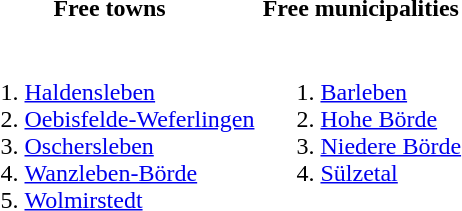<table>
<tr ---->
<th>Free towns</th>
<th>Free municipalities</th>
</tr>
<tr>
<td valign=top><br><ol><li><a href='#'>Haldensleben</a></li><li><a href='#'>Oebisfelde-Weferlingen</a></li><li><a href='#'>Oschersleben</a></li><li><a href='#'>Wanzleben-Börde</a></li><li><a href='#'>Wolmirstedt</a></li></ol></td>
<td valign=top><br><ol><li><a href='#'>Barleben</a></li><li><a href='#'>Hohe Börde</a></li><li><a href='#'>Niedere Börde</a></li><li><a href='#'>Sülzetal</a></li></ol></td>
</tr>
</table>
